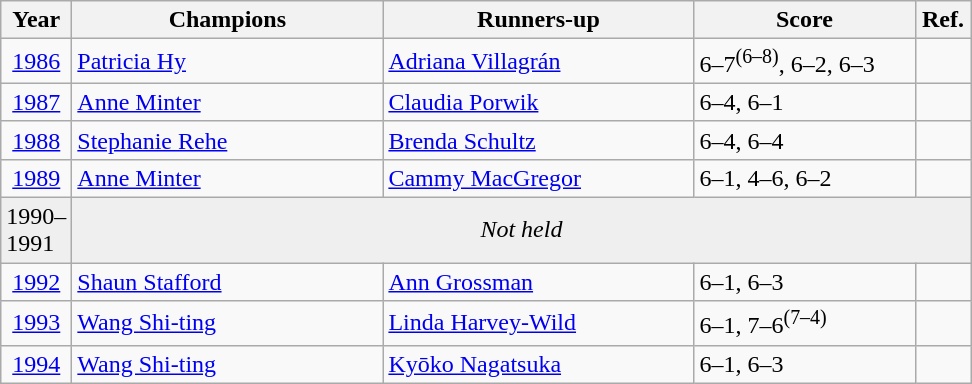<table class="wikitable">
<tr>
<th style="width:40px">Year</th>
<th style="width:200px">Champions</th>
<th style="width:200px">Runners-up</th>
<th style="width:140px" class="unsortable">Score</th>
<th style="width:30px">Ref.</th>
</tr>
<tr>
<td align="center"><a href='#'>1986</a></td>
<td> <a href='#'>Patricia Hy</a></td>
<td> <a href='#'>Adriana Villagrán</a></td>
<td>6–7<sup>(6–8)</sup>, 6–2, 6–3</td>
<td></td>
</tr>
<tr>
<td align="center"><a href='#'>1987</a></td>
<td> <a href='#'>Anne Minter</a></td>
<td> <a href='#'>Claudia Porwik</a></td>
<td>6–4, 6–1</td>
<td></td>
</tr>
<tr>
<td align="center"><a href='#'>1988</a></td>
<td> <a href='#'>Stephanie Rehe</a></td>
<td> <a href='#'>Brenda Schultz</a></td>
<td>6–4, 6–4</td>
<td></td>
</tr>
<tr>
<td align="center"><a href='#'>1989</a></td>
<td> <a href='#'>Anne Minter</a></td>
<td> <a href='#'>Cammy MacGregor</a></td>
<td>6–1, 4–6, 6–2</td>
<td></td>
</tr>
<tr>
<td style="background:#efefef">1990–1991</td>
<td colspan="4" align="center" style="background:#efefef"><em>Not held</em></td>
</tr>
<tr>
<td align="center"><a href='#'>1992</a></td>
<td> <a href='#'>Shaun Stafford</a></td>
<td> <a href='#'>Ann Grossman</a></td>
<td>6–1, 6–3</td>
<td></td>
</tr>
<tr>
<td align="center"><a href='#'>1993</a></td>
<td> <a href='#'>Wang Shi-ting</a></td>
<td> <a href='#'>Linda Harvey-Wild</a></td>
<td>6–1, 7–6<sup>(7–4)</sup></td>
<td></td>
</tr>
<tr>
<td align="center"><a href='#'>1994</a></td>
<td> <a href='#'>Wang Shi-ting</a></td>
<td> <a href='#'>Kyōko Nagatsuka</a></td>
<td>6–1, 6–3</td>
<td></td>
</tr>
</table>
